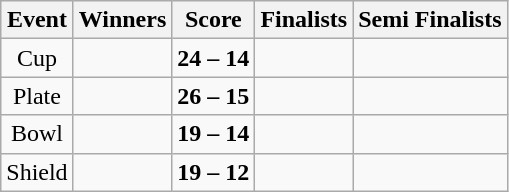<table class="wikitable" style="text-align: center">
<tr>
<th>Event</th>
<th>Winners</th>
<th>Score</th>
<th>Finalists</th>
<th>Semi Finalists</th>
</tr>
<tr>
<td>Cup</td>
<td align=left><strong></strong></td>
<td><strong>24 – 14</strong></td>
<td align=left></td>
<td align=left><br></td>
</tr>
<tr>
<td>Plate</td>
<td align=left><strong></strong></td>
<td><strong>26 – 15</strong></td>
<td align=left></td>
<td align=left><br></td>
</tr>
<tr>
<td>Bowl</td>
<td align=left><strong></strong></td>
<td><strong>19 – 14</strong></td>
<td align=left></td>
<td align=left><br></td>
</tr>
<tr>
<td>Shield</td>
<td align=left><strong></strong></td>
<td><strong>19 – 12</strong></td>
<td align=left></td>
<td align=left><br></td>
</tr>
</table>
